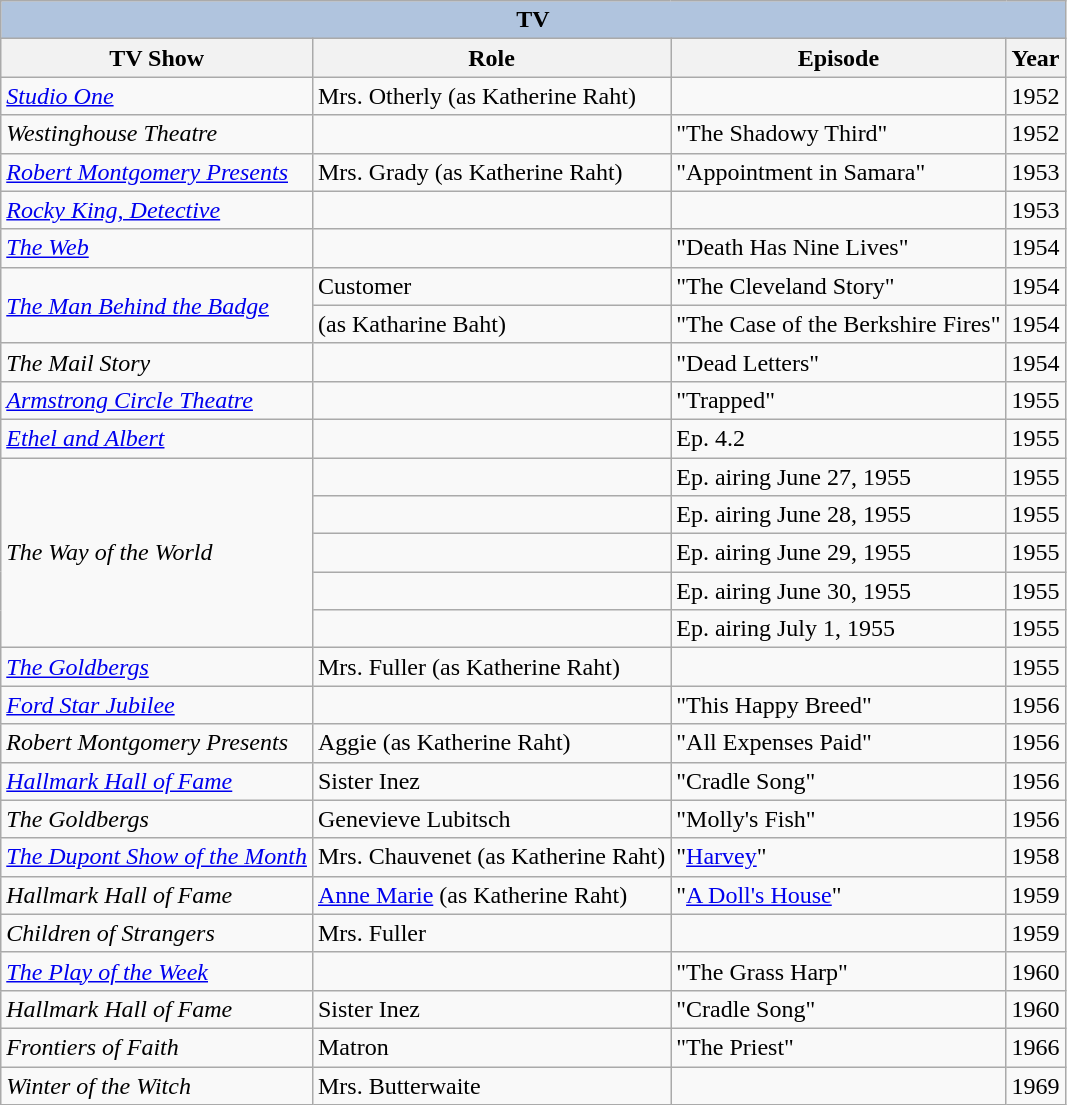<table class="wikitable" style="font-size: 100%;">
<tr>
<th colspan="4" style="background: LightSteelBlue;">TV</th>
</tr>
<tr>
<th>TV Show</th>
<th>Role</th>
<th>Episode</th>
<th>Year</th>
</tr>
<tr>
<td><em><a href='#'>Studio One</a></em></td>
<td>Mrs. Otherly (as Katherine Raht)</td>
<td></td>
<td>1952</td>
</tr>
<tr>
<td><em>Westinghouse Theatre</em></td>
<td></td>
<td>"The Shadowy Third"</td>
<td>1952</td>
</tr>
<tr>
<td><em><a href='#'>Robert Montgomery Presents</a></em></td>
<td>Mrs. Grady (as Katherine Raht)</td>
<td>"Appointment in Samara"</td>
<td>1953</td>
</tr>
<tr>
<td><em><a href='#'>Rocky King, Detective</a></em></td>
<td></td>
<td></td>
<td>1953</td>
</tr>
<tr>
<td><em><a href='#'>The Web</a></em></td>
<td></td>
<td>"Death Has Nine Lives"</td>
<td>1954</td>
</tr>
<tr>
<td rowspan=2><em><a href='#'>The Man Behind the Badge</a></em></td>
<td>Customer</td>
<td>"The Cleveland Story"</td>
<td>1954</td>
</tr>
<tr>
<td>(as Katharine Baht)</td>
<td>"The Case of the Berkshire Fires"</td>
<td>1954</td>
</tr>
<tr>
<td><em>The Mail Story</em></td>
<td></td>
<td>"Dead Letters"</td>
<td>1954</td>
</tr>
<tr>
<td><em><a href='#'>Armstrong Circle Theatre</a></em></td>
<td></td>
<td>"Trapped"</td>
<td>1955</td>
</tr>
<tr>
<td><em><a href='#'>Ethel and Albert</a></em></td>
<td></td>
<td>Ep. 4.2</td>
<td>1955</td>
</tr>
<tr>
<td rowspan=5><em>The Way of the World</em></td>
<td></td>
<td>Ep. airing June 27, 1955</td>
<td>1955</td>
</tr>
<tr>
<td></td>
<td>Ep. airing June 28, 1955</td>
<td>1955</td>
</tr>
<tr>
<td></td>
<td>Ep. airing June 29, 1955</td>
<td>1955</td>
</tr>
<tr>
<td></td>
<td>Ep. airing June 30, 1955</td>
<td>1955</td>
</tr>
<tr>
<td></td>
<td>Ep. airing July 1, 1955</td>
<td>1955</td>
</tr>
<tr>
<td><em><a href='#'>The Goldbergs</a></em></td>
<td>Mrs. Fuller (as Katherine Raht)</td>
<td></td>
<td>1955</td>
</tr>
<tr>
<td><em><a href='#'>Ford Star Jubilee</a></em></td>
<td></td>
<td>"This Happy Breed"</td>
<td>1956</td>
</tr>
<tr>
<td><em>Robert Montgomery Presents</em></td>
<td>Aggie (as Katherine Raht)</td>
<td>"All Expenses Paid"</td>
<td>1956</td>
</tr>
<tr>
<td><em><a href='#'>Hallmark Hall of Fame</a></em></td>
<td>Sister Inez</td>
<td>"Cradle Song"</td>
<td>1956</td>
</tr>
<tr>
<td><em>The Goldbergs</em></td>
<td>Genevieve Lubitsch</td>
<td>"Molly's Fish"</td>
<td>1956</td>
</tr>
<tr>
<td><em><a href='#'>The Dupont Show of the Month</a></em></td>
<td>Mrs. Chauvenet (as Katherine Raht)</td>
<td>"<a href='#'>Harvey</a>"</td>
<td>1958</td>
</tr>
<tr>
<td><em>Hallmark Hall of Fame</em></td>
<td><a href='#'>Anne Marie</a> (as Katherine Raht)</td>
<td>"<a href='#'>A Doll's House</a>"</td>
<td>1959</td>
</tr>
<tr>
<td><em>Children of Strangers</em></td>
<td>Mrs. Fuller</td>
<td></td>
<td>1959</td>
</tr>
<tr>
<td><em><a href='#'>The Play of the Week</a></em></td>
<td></td>
<td>"The Grass Harp"</td>
<td>1960</td>
</tr>
<tr>
<td><em>Hallmark Hall of Fame</em></td>
<td>Sister Inez</td>
<td>"Cradle Song"</td>
<td>1960</td>
</tr>
<tr>
<td><em>Frontiers of Faith</em></td>
<td>Matron</td>
<td>"The Priest"</td>
<td>1966</td>
</tr>
<tr>
<td><em>Winter of the Witch</em></td>
<td>Mrs. Butterwaite</td>
<td></td>
<td>1969</td>
</tr>
</table>
